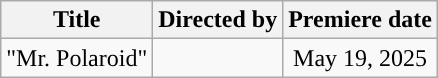<table class="wikitable" style="text-align: center;">
<tr>
<th scope="col" style="background">Title</th>
<th scope="col" style="background">Directed by</th>
<th scope="col" style="background">Premiere date</th>
</tr>
<tr style="background">
<td style="text-align: left;">"Mr. Polaroid"</td>
<td></td>
<td>May 19, 2025</td>
</tr>
</table>
